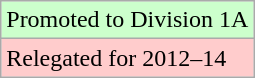<table class="wikitable">
<tr width=10px bgcolor="#ccffcc">
<td>Promoted to Division 1A</td>
</tr>
<tr width=10px bgcolor="#ffcccc">
<td>Relegated for 2012–14</td>
</tr>
</table>
